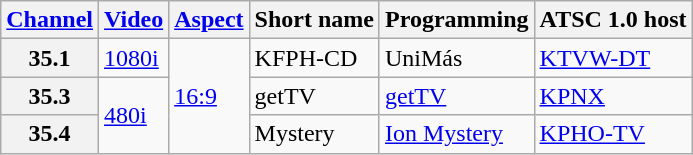<table class="wikitable">
<tr>
<th scope = "col"><a href='#'>Channel</a></th>
<th scope = "col"><a href='#'>Video</a></th>
<th scope = "col"><a href='#'>Aspect</a></th>
<th scope = "col">Short name</th>
<th scope = "col">Programming</th>
<th scope = "col">ATSC 1.0 host</th>
</tr>
<tr>
<th scope = "row">35.1</th>
<td><a href='#'>1080i</a></td>
<td rowspan=3><a href='#'>16:9</a></td>
<td>KFPH-CD</td>
<td>UniMás</td>
<td><a href='#'>KTVW-DT</a></td>
</tr>
<tr>
<th scope = "row">35.3</th>
<td rowspan=2><a href='#'>480i</a></td>
<td>getTV</td>
<td><a href='#'>getTV</a></td>
<td><a href='#'>KPNX</a></td>
</tr>
<tr>
<th scope = "row">35.4</th>
<td>Mystery</td>
<td><a href='#'>Ion Mystery</a></td>
<td><a href='#'>KPHO-TV</a></td>
</tr>
</table>
